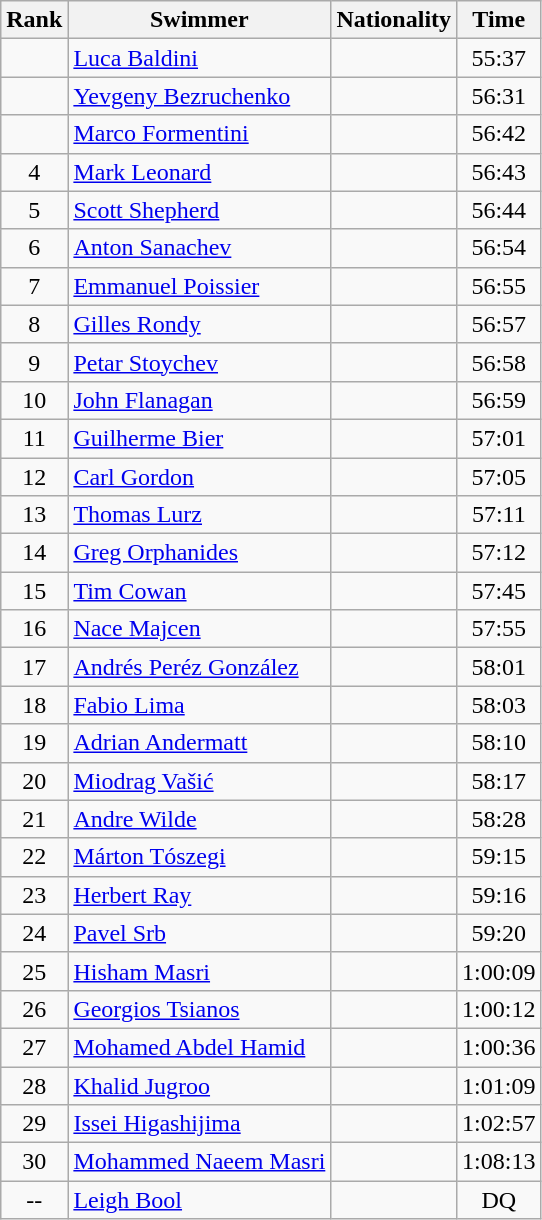<table class="wikitable" border="1" style="text-align:center">
<tr>
<th>Rank</th>
<th>Swimmer</th>
<th>Nationality</th>
<th>Time</th>
</tr>
<tr>
<td></td>
<td align=left><a href='#'>Luca Baldini</a></td>
<td align=left></td>
<td>55:37</td>
</tr>
<tr>
<td></td>
<td align=left><a href='#'>Yevgeny Bezruchenko</a></td>
<td align=left></td>
<td>56:31</td>
</tr>
<tr>
<td></td>
<td align=left><a href='#'>Marco Formentini</a></td>
<td align=left></td>
<td>56:42</td>
</tr>
<tr>
<td>4</td>
<td align=left><a href='#'>Mark Leonard</a></td>
<td align=left></td>
<td>56:43</td>
</tr>
<tr>
<td>5</td>
<td align=left><a href='#'>Scott Shepherd</a></td>
<td align=left></td>
<td>56:44</td>
</tr>
<tr>
<td>6</td>
<td align=left><a href='#'>Anton Sanachev</a></td>
<td align=left></td>
<td>56:54</td>
</tr>
<tr>
<td>7</td>
<td align=left><a href='#'>Emmanuel Poissier</a></td>
<td align=left></td>
<td>56:55</td>
</tr>
<tr>
<td>8</td>
<td align=left><a href='#'>Gilles Rondy</a></td>
<td align=left></td>
<td>56:57</td>
</tr>
<tr>
<td>9</td>
<td align=left><a href='#'>Petar Stoychev</a></td>
<td align=left></td>
<td>56:58</td>
</tr>
<tr>
<td>10</td>
<td align=left><a href='#'>John Flanagan</a></td>
<td align=left></td>
<td>56:59</td>
</tr>
<tr>
<td>11</td>
<td align=left><a href='#'>Guilherme Bier</a></td>
<td align=left></td>
<td>57:01</td>
</tr>
<tr>
<td>12</td>
<td align=left><a href='#'>Carl Gordon</a></td>
<td align=left></td>
<td>57:05</td>
</tr>
<tr>
<td>13</td>
<td align=left><a href='#'>Thomas Lurz</a></td>
<td align=left></td>
<td>57:11</td>
</tr>
<tr>
<td>14</td>
<td align=left><a href='#'>Greg Orphanides</a></td>
<td align=left></td>
<td>57:12</td>
</tr>
<tr>
<td>15</td>
<td align=left><a href='#'>Tim Cowan</a></td>
<td align=left></td>
<td>57:45</td>
</tr>
<tr>
<td>16</td>
<td align=left><a href='#'>Nace Majcen</a></td>
<td align=left></td>
<td>57:55</td>
</tr>
<tr>
<td>17</td>
<td align=left><a href='#'>Andrés Peréz González</a></td>
<td align=left></td>
<td>58:01</td>
</tr>
<tr>
<td>18</td>
<td align=left><a href='#'>Fabio Lima</a></td>
<td align=left></td>
<td>58:03</td>
</tr>
<tr>
<td>19</td>
<td align=left><a href='#'>Adrian Andermatt</a></td>
<td align=left></td>
<td>58:10</td>
</tr>
<tr>
<td>20</td>
<td align=left><a href='#'>Miodrag Vašić</a></td>
<td align=left></td>
<td>58:17</td>
</tr>
<tr>
<td>21</td>
<td align=left><a href='#'>Andre Wilde</a></td>
<td align=left></td>
<td>58:28</td>
</tr>
<tr>
<td>22</td>
<td align=left><a href='#'>Márton Tószegi</a></td>
<td align=left></td>
<td>59:15</td>
</tr>
<tr>
<td>23</td>
<td align=left><a href='#'>Herbert Ray</a></td>
<td align=left></td>
<td>59:16</td>
</tr>
<tr>
<td>24</td>
<td align=left><a href='#'>Pavel Srb</a></td>
<td align=left></td>
<td>59:20</td>
</tr>
<tr>
<td>25</td>
<td align=left><a href='#'>Hisham Masri</a></td>
<td align=left></td>
<td>1:00:09</td>
</tr>
<tr>
<td>26</td>
<td align=left><a href='#'>Georgios Tsianos</a></td>
<td align=left></td>
<td>1:00:12</td>
</tr>
<tr>
<td>27</td>
<td align=left><a href='#'>Mohamed Abdel Hamid</a></td>
<td align=left></td>
<td>1:00:36</td>
</tr>
<tr>
<td>28</td>
<td align=left><a href='#'>Khalid Jugroo</a></td>
<td align=left></td>
<td>1:01:09</td>
</tr>
<tr>
<td>29</td>
<td align=left><a href='#'>Issei Higashijima</a></td>
<td align=left></td>
<td>1:02:57</td>
</tr>
<tr>
<td>30</td>
<td align=left><a href='#'>Mohammed Naeem Masri</a></td>
<td align=left></td>
<td>1:08:13</td>
</tr>
<tr>
<td>--</td>
<td align=left><a href='#'>Leigh Bool</a></td>
<td align=left></td>
<td>DQ</td>
</tr>
</table>
